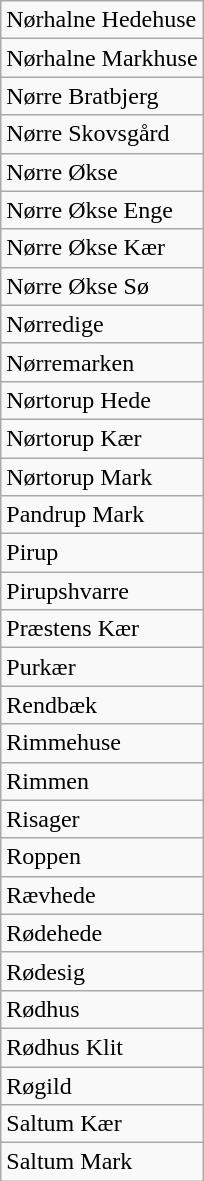<table class="wikitable" style="float:left; margin-right:1em">
<tr>
<td>Nørhalne Hedehuse</td>
</tr>
<tr>
<td>Nørhalne Markhuse</td>
</tr>
<tr>
<td>Nørre Bratbjerg</td>
</tr>
<tr>
<td>Nørre Skovsgård</td>
</tr>
<tr>
<td>Nørre Økse</td>
</tr>
<tr>
<td>Nørre Økse Enge</td>
</tr>
<tr>
<td>Nørre Økse Kær</td>
</tr>
<tr>
<td>Nørre Økse Sø</td>
</tr>
<tr>
<td>Nørredige</td>
</tr>
<tr>
<td>Nørremarken</td>
</tr>
<tr>
<td>Nørtorup Hede</td>
</tr>
<tr>
<td>Nørtorup Kær</td>
</tr>
<tr>
<td>Nørtorup Mark</td>
</tr>
<tr>
<td>Pandrup Mark</td>
</tr>
<tr>
<td>Pirup</td>
</tr>
<tr>
<td>Pirupshvarre</td>
</tr>
<tr>
<td>Præstens Kær</td>
</tr>
<tr>
<td>Purkær</td>
</tr>
<tr>
<td>Rendbæk</td>
</tr>
<tr>
<td>Rimmehuse</td>
</tr>
<tr>
<td>Rimmen</td>
</tr>
<tr>
<td>Risager</td>
</tr>
<tr>
<td>Roppen</td>
</tr>
<tr>
<td>Rævhede</td>
</tr>
<tr>
<td>Rødehede</td>
</tr>
<tr>
<td>Rødesig</td>
</tr>
<tr>
<td>Rødhus</td>
</tr>
<tr>
<td>Rødhus Klit</td>
</tr>
<tr>
<td>Røgild</td>
</tr>
<tr>
<td>Saltum Kær</td>
</tr>
<tr>
<td>Saltum Mark</td>
</tr>
</table>
